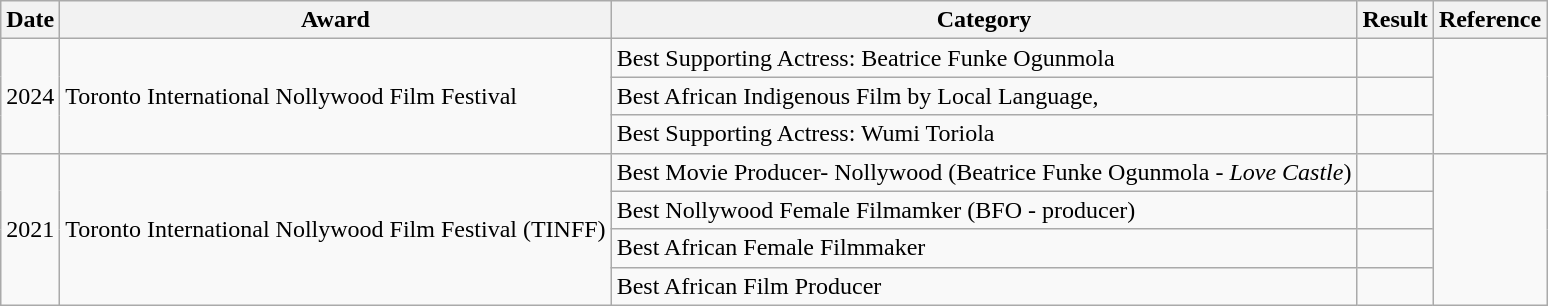<table class="wikitable sortable">
<tr>
<th>Date</th>
<th>Award</th>
<th>Category</th>
<th>Result</th>
<th>Reference</th>
</tr>
<tr>
<td rowspan="3">2024</td>
<td rowspan="3">Toronto International Nollywood Film Festival</td>
<td>Best Supporting Actress: Beatrice Funke Ogunmola</td>
<td></td>
<td rowspan="3"></td>
</tr>
<tr>
<td>Best African Indigenous Film by Local Language,</td>
<td></td>
</tr>
<tr>
<td>Best Supporting Actress: Wumi Toriola</td>
<td></td>
</tr>
<tr>
<td rowspan="8">2021</td>
<td rowspan="4">Toronto International Nollywood Film Festival (TINFF)</td>
<td>Best Movie Producer- Nollywood (Beatrice Funke Ogunmola - <em>Love Castle</em>)</td>
<td></td>
<td rowspan="4"></td>
</tr>
<tr>
<td>Best Nollywood Female Filmamker (BFO - producer)</td>
<td></td>
</tr>
<tr>
<td>Best African Female Filmmaker</td>
<td></td>
</tr>
<tr>
<td>Best African Film Producer</td>
<td></td>
</tr>
</table>
